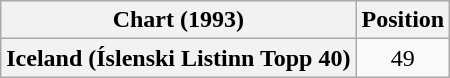<table class="wikitable plainrowheaders" style="text-align:center">
<tr>
<th>Chart (1993)</th>
<th>Position</th>
</tr>
<tr>
<th scope="row">Iceland (Íslenski Listinn Topp 40)</th>
<td>49</td>
</tr>
</table>
